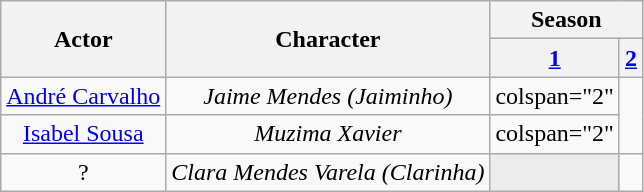<table class="wikitable" style="text-align:center">
<tr>
<th rowspan="2">Actor</th>
<th rowspan="2">Character</th>
<th colspan="2">Season</th>
</tr>
<tr>
<th><a href='#'>1</a></th>
<th><a href='#'>2</a></th>
</tr>
<tr>
<td><a href='#'>André Carvalho</a></td>
<td><em>Jaime Mendes (Jaiminho)</em></td>
<td>colspan="2" </td>
</tr>
<tr>
<td><a href='#'>Isabel Sousa</a></td>
<td><em>Muzima Xavier</em></td>
<td>colspan="2" </td>
</tr>
<tr>
<td>?</td>
<td><em>Clara Mendes Varela (Clarinha)</em></td>
<td style="background: #ececec"></td>
<td></td>
</tr>
</table>
